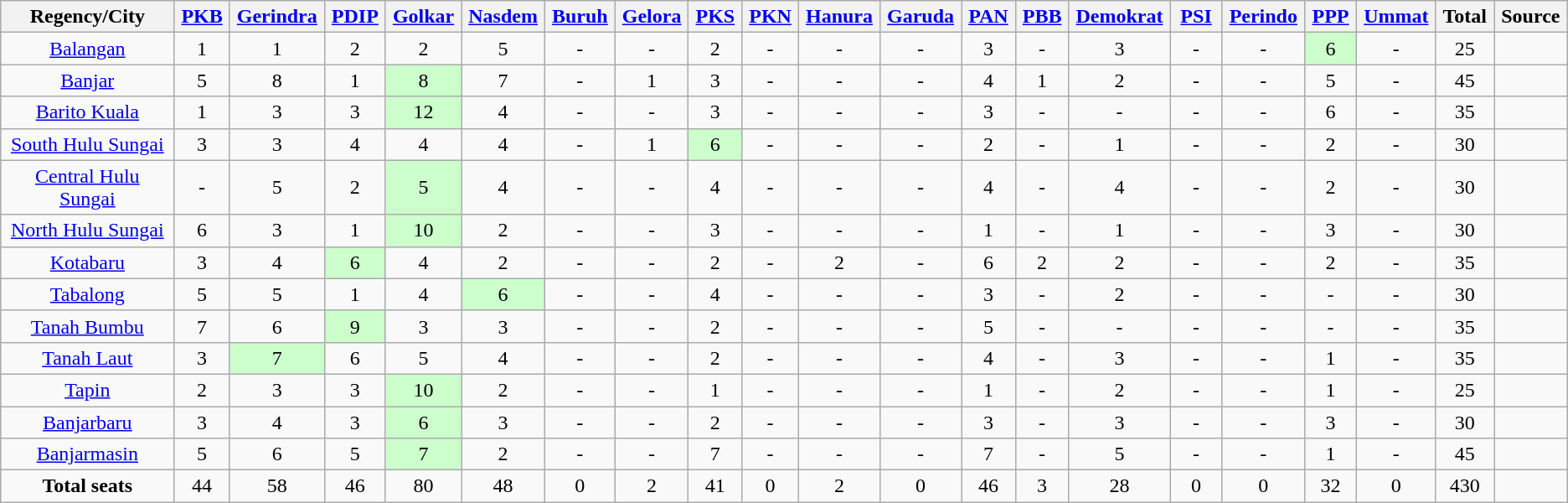<table class="wikitable sortable" style="text-align:center">
<tr>
<th scope=col width=10%>Regency/City</th>
<th scope=col width=3%><a href='#'>PKB</a></th>
<th scope=col width=3%><a href='#'>Gerindra</a></th>
<th scope=col width=3%><a href='#'>PDIP</a></th>
<th scope=col width=3%><a href='#'>Golkar</a></th>
<th scope=col width=3%><a href='#'>Nasdem</a></th>
<th scope=col width=3%><a href='#'>Buruh</a></th>
<th scope=col width=3%><a href='#'>Gelora</a></th>
<th scope=col width=3%><a href='#'>PKS</a></th>
<th scope=col width=3%><a href='#'>PKN</a></th>
<th scope=col width=3%><a href='#'>Hanura</a></th>
<th scope=col width=3%><a href='#'>Garuda</a></th>
<th scope=col width=3%><a href='#'>PAN</a></th>
<th scope=col width=3%><a href='#'>PBB</a></th>
<th scope=col width=3%><a href='#'>Demokrat</a></th>
<th scope=col width=3%><a href='#'>PSI</a></th>
<th scope=col width=3%><a href='#'>Perindo</a></th>
<th scope=col width=3%><a href='#'>PPP</a></th>
<th scope=col width=3%><a href='#'>Ummat</a></th>
<th scope=col width=3%>Total</th>
<th scope=col width=3%>Source</th>
</tr>
<tr>
<td><a href='#'>Balangan</a></td>
<td>1</td>
<td>1</td>
<td>2</td>
<td>2</td>
<td>5</td>
<td>-</td>
<td>-</td>
<td>2</td>
<td>-</td>
<td>-</td>
<td>-</td>
<td>3</td>
<td>-</td>
<td>3</td>
<td>-</td>
<td>-</td>
<td style="background:#cfc;">6</td>
<td>-</td>
<td>25</td>
<td></td>
</tr>
<tr>
<td><a href='#'>Banjar</a></td>
<td>5</td>
<td>8</td>
<td>1</td>
<td style="background:#cfc;">8</td>
<td>7</td>
<td>-</td>
<td>1</td>
<td>3</td>
<td>-</td>
<td>-</td>
<td>-</td>
<td>4</td>
<td>1</td>
<td>2</td>
<td>-</td>
<td>-</td>
<td>5</td>
<td>-</td>
<td>45</td>
<td></td>
</tr>
<tr>
<td><a href='#'>Barito Kuala</a></td>
<td>1</td>
<td>3</td>
<td>3</td>
<td style="background:#cfc;">12</td>
<td>4</td>
<td>-</td>
<td>-</td>
<td>3</td>
<td>-</td>
<td>-</td>
<td>-</td>
<td>3</td>
<td>-</td>
<td>-</td>
<td>-</td>
<td>-</td>
<td>6</td>
<td>-</td>
<td>35</td>
<td></td>
</tr>
<tr>
<td><a href='#'>South Hulu Sungai</a></td>
<td>3</td>
<td>3</td>
<td>4</td>
<td>4</td>
<td>4</td>
<td>-</td>
<td>1</td>
<td style="background:#cfc;">6</td>
<td>-</td>
<td>-</td>
<td>-</td>
<td>2</td>
<td>-</td>
<td>1</td>
<td>-</td>
<td>-</td>
<td>2</td>
<td>-</td>
<td>30</td>
<td></td>
</tr>
<tr>
<td><a href='#'>Central Hulu Sungai</a></td>
<td>-</td>
<td>5</td>
<td>2</td>
<td style="background:#cfc;">5</td>
<td>4</td>
<td>-</td>
<td>-</td>
<td>4</td>
<td>-</td>
<td>-</td>
<td>-</td>
<td>4</td>
<td>-</td>
<td>4</td>
<td>-</td>
<td>-</td>
<td>2</td>
<td>-</td>
<td>30</td>
<td></td>
</tr>
<tr>
<td><a href='#'>North Hulu Sungai</a></td>
<td>6</td>
<td>3</td>
<td>1</td>
<td style="background:#cfc;">10</td>
<td>2</td>
<td>-</td>
<td>-</td>
<td>3</td>
<td>-</td>
<td>-</td>
<td>-</td>
<td>1</td>
<td>-</td>
<td>1</td>
<td>-</td>
<td>-</td>
<td>3</td>
<td>-</td>
<td>30</td>
<td></td>
</tr>
<tr>
<td><a href='#'>Kotabaru</a></td>
<td>3</td>
<td>4</td>
<td style="background:#cfc;">6</td>
<td>4</td>
<td>2</td>
<td>-</td>
<td>-</td>
<td>2</td>
<td>-</td>
<td>2</td>
<td>-</td>
<td>6</td>
<td>2</td>
<td>2</td>
<td>-</td>
<td>-</td>
<td>2</td>
<td>-</td>
<td>35</td>
<td></td>
</tr>
<tr>
<td><a href='#'>Tabalong</a></td>
<td>5</td>
<td>5</td>
<td>1</td>
<td>4</td>
<td style="background:#cfc;">6</td>
<td>-</td>
<td>-</td>
<td>4</td>
<td>-</td>
<td>-</td>
<td>-</td>
<td>3</td>
<td>-</td>
<td>2</td>
<td>-</td>
<td>-</td>
<td>-</td>
<td>-</td>
<td>30</td>
<td></td>
</tr>
<tr>
<td><a href='#'>Tanah Bumbu</a></td>
<td>7</td>
<td>6</td>
<td style="background:#cfc;">9</td>
<td>3</td>
<td>3</td>
<td>-</td>
<td>-</td>
<td>2</td>
<td>-</td>
<td>-</td>
<td>-</td>
<td>5</td>
<td>-</td>
<td>-</td>
<td>-</td>
<td>-</td>
<td>-</td>
<td>-</td>
<td>35</td>
<td></td>
</tr>
<tr>
<td><a href='#'>Tanah Laut</a></td>
<td>3</td>
<td style="background:#cfc;">7</td>
<td>6</td>
<td>5</td>
<td>4</td>
<td>-</td>
<td>-</td>
<td>2</td>
<td>-</td>
<td>-</td>
<td>-</td>
<td>4</td>
<td>-</td>
<td>3</td>
<td>-</td>
<td>-</td>
<td>1</td>
<td>-</td>
<td>35</td>
<td></td>
</tr>
<tr>
<td><a href='#'>Tapin</a></td>
<td>2</td>
<td>3</td>
<td>3</td>
<td style="background:#cfc;">10</td>
<td>2</td>
<td>-</td>
<td>-</td>
<td>1</td>
<td>-</td>
<td>-</td>
<td>-</td>
<td>1</td>
<td>-</td>
<td>2</td>
<td>-</td>
<td>-</td>
<td>1</td>
<td>-</td>
<td>25</td>
<td></td>
</tr>
<tr>
<td><a href='#'>Banjarbaru</a></td>
<td>3</td>
<td>4</td>
<td>3</td>
<td style="background:#cfc;">6</td>
<td>3</td>
<td>-</td>
<td>-</td>
<td>2</td>
<td>-</td>
<td>-</td>
<td>-</td>
<td>3</td>
<td>-</td>
<td>3</td>
<td>-</td>
<td>-</td>
<td>3</td>
<td>-</td>
<td>30</td>
<td></td>
</tr>
<tr>
<td><a href='#'>Banjarmasin</a></td>
<td>5</td>
<td>6</td>
<td>5</td>
<td style="background:#cfc;">7</td>
<td>2</td>
<td>-</td>
<td>-</td>
<td>7</td>
<td>-</td>
<td>-</td>
<td>-</td>
<td>7</td>
<td>-</td>
<td>5</td>
<td>-</td>
<td>-</td>
<td>1</td>
<td>-</td>
<td>45</td>
<td></td>
</tr>
<tr>
<td><strong>Total seats</strong></td>
<td>44</td>
<td>58</td>
<td>46</td>
<td>80</td>
<td>48</td>
<td>0</td>
<td>2</td>
<td>41</td>
<td>0</td>
<td>2</td>
<td>0</td>
<td>46</td>
<td>3</td>
<td>28</td>
<td>0</td>
<td>0</td>
<td>32</td>
<td>0</td>
<td>430</td>
</tr>
</table>
